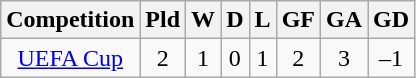<table class="wikitable" style="text-align: center;">
<tr>
<th>Competition</th>
<th>Pld</th>
<th>W</th>
<th>D</th>
<th>L</th>
<th>GF</th>
<th>GA</th>
<th>GD</th>
</tr>
<tr>
<td><a href='#'>UEFA Cup</a></td>
<td>2</td>
<td>1</td>
<td>0</td>
<td>1</td>
<td>2</td>
<td>3</td>
<td>–1</td>
</tr>
</table>
